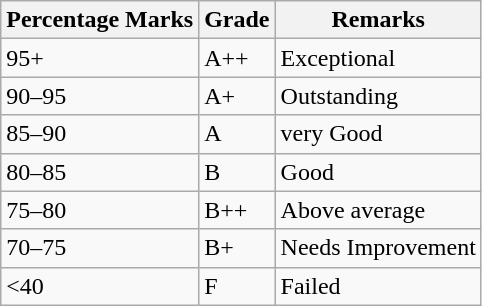<table class="wikitable">
<tr>
<th>Percentage Marks</th>
<th>Grade</th>
<th>Remarks</th>
</tr>
<tr>
<td>95+</td>
<td>A++</td>
<td>Exceptional</td>
</tr>
<tr>
<td>90–95</td>
<td>A+</td>
<td>Outstanding</td>
</tr>
<tr>
<td>85–90</td>
<td>A</td>
<td>very Good</td>
</tr>
<tr>
<td>80–85</td>
<td>B</td>
<td>Good</td>
</tr>
<tr>
<td>75–80</td>
<td>B++</td>
<td>Above average</td>
</tr>
<tr>
<td>70–75</td>
<td>B+</td>
<td>Needs Improvement</td>
</tr>
<tr>
<td><40</td>
<td>F</td>
<td>Failed</td>
</tr>
</table>
